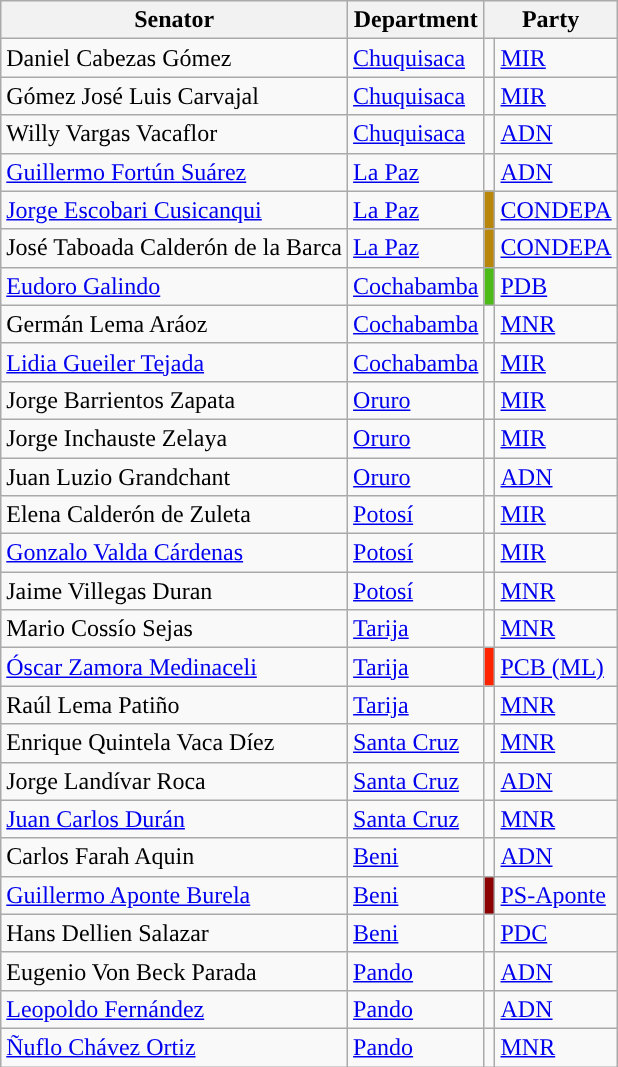<table class="wikitable sortable">
<tr>
<th>Senator</th>
<th>Department</th>
<th colspan="2">Party</th>
</tr>
<tr>
<td>Daniel Cabezas Gómez</td>
<td><a href='#'>Chuquisaca</a></td>
<td style="background:"></td>
<td><a href='#'>MIR</a></td>
</tr>
<tr>
<td>Gómez José Luis Carvajal</td>
<td><a href='#'>Chuquisaca</a></td>
<td style="background:"></td>
<td><a href='#'>MIR</a></td>
</tr>
<tr>
<td>Willy Vargas Vacaflor</td>
<td><a href='#'>Chuquisaca</a></td>
<td style="background:"></td>
<td><a href='#'>ADN</a></td>
</tr>
<tr>
<td><a href='#'>Guillermo Fortún Suárez</a></td>
<td><a href='#'>La Paz</a></td>
<td style="background:"></td>
<td><a href='#'>ADN</a></td>
</tr>
<tr>
<td><a href='#'>Jorge Escobari Cusicanqui</a></td>
<td><a href='#'>La Paz</a></td>
<td style="background:#B8860B"></td>
<td><a href='#'>CONDEPA</a></td>
</tr>
<tr>
<td>José Taboada Calderón de la Barca</td>
<td><a href='#'>La Paz</a></td>
<td style="background:#B8860B"></td>
<td><a href='#'>CONDEPA</a></td>
</tr>
<tr>
<td><a href='#'>Eudoro Galindo</a></td>
<td><a href='#'>Cochabamba</a></td>
<td style="background:#4CBB17"></td>
<td><a href='#'>PDB</a></td>
</tr>
<tr>
<td>Germán Lema Aráoz</td>
<td><a href='#'>Cochabamba</a></td>
<td style="background:"></td>
<td><a href='#'>MNR</a></td>
</tr>
<tr>
<td><a href='#'>Lidia Gueiler Tejada</a></td>
<td><a href='#'>Cochabamba</a></td>
<td style="background:"></td>
<td><a href='#'>MIR</a></td>
</tr>
<tr>
<td>Jorge Barrientos Zapata</td>
<td><a href='#'>Oruro</a></td>
<td style="background:"></td>
<td><a href='#'>MIR</a></td>
</tr>
<tr>
<td>Jorge Inchauste Zelaya</td>
<td><a href='#'>Oruro</a></td>
<td style="background:"></td>
<td><a href='#'>MIR</a></td>
</tr>
<tr>
<td>Juan Luzio Grandchant</td>
<td><a href='#'>Oruro</a></td>
<td style="background:"></td>
<td><a href='#'>ADN</a></td>
</tr>
<tr>
<td>Elena Calderón de Zuleta</td>
<td><a href='#'>Potosí</a></td>
<td style="background:"></td>
<td><a href='#'>MIR</a></td>
</tr>
<tr>
<td><a href='#'>Gonzalo Valda Cárdenas</a></td>
<td><a href='#'>Potosí</a></td>
<td style="background:"></td>
<td><a href='#'>MIR</a></td>
</tr>
<tr>
<td>Jaime Villegas Duran</td>
<td><a href='#'>Potosí</a></td>
<td style="background:"></td>
<td><a href='#'>MNR</a></td>
</tr>
<tr>
<td>Mario Cossío Sejas</td>
<td><a href='#'>Tarija</a></td>
<td style="background:"></td>
<td><a href='#'>MNR</a></td>
</tr>
<tr>
<td><a href='#'>Óscar Zamora Medinaceli</a></td>
<td><a href='#'>Tarija</a></td>
<td style="background:#FF2400"></td>
<td><a href='#'>PCB (ML)</a></td>
</tr>
<tr>
<td>Raúl Lema Patiño</td>
<td><a href='#'>Tarija</a></td>
<td style="background:"></td>
<td><a href='#'>MNR</a></td>
</tr>
<tr>
<td>Enrique Quintela Vaca Díez</td>
<td><a href='#'>Santa Cruz</a></td>
<td style="background:"></td>
<td><a href='#'>MNR</a></td>
</tr>
<tr>
<td>Jorge Landívar Roca</td>
<td><a href='#'>Santa Cruz</a></td>
<td style="background:"></td>
<td><a href='#'>ADN</a></td>
</tr>
<tr>
<td><a href='#'>Juan Carlos Durán</a></td>
<td><a href='#'>Santa Cruz</a></td>
<td style="background:"></td>
<td><a href='#'>MNR</a></td>
</tr>
<tr>
<td>Carlos Farah Aquin</td>
<td><a href='#'>Beni</a></td>
<td style="background:"></td>
<td><a href='#'>ADN</a></td>
</tr>
<tr>
<td><a href='#'>Guillermo Aponte Burela</a></td>
<td><a href='#'>Beni</a></td>
<td style="background:#8B0000"></td>
<td><a href='#'>PS-Aponte</a></td>
</tr>
<tr>
<td>Hans Dellien Salazar</td>
<td><a href='#'>Beni</a></td>
<td style="background:"></td>
<td><a href='#'>PDC</a></td>
</tr>
<tr>
<td>Eugenio Von Beck Parada</td>
<td><a href='#'>Pando</a></td>
<td style="background:"></td>
<td><a href='#'>ADN</a></td>
</tr>
<tr>
<td><a href='#'>Leopoldo Fernández</a></td>
<td><a href='#'>Pando</a></td>
<td style="background:"></td>
<td><a href='#'>ADN</a></td>
</tr>
<tr>
<td><a href='#'>Ñuflo Chávez Ortiz</a></td>
<td><a href='#'>Pando</a></td>
<td style="background:"></td>
<td><a href='#'>MNR</a></td>
</tr>
</table>
